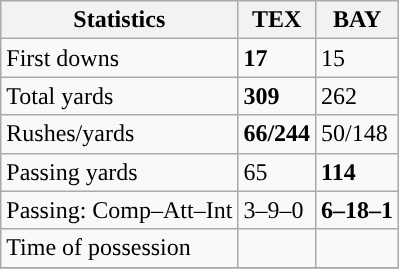<table class="wikitable" style="float: left;">
<tr>
<th>Statistics</th>
<th>TEX</th>
<th>BAY</th>
</tr>
<tr>
<td>First downs</td>
<td><strong>17</strong></td>
<td>15</td>
</tr>
<tr>
<td>Total yards</td>
<td><strong>309</strong></td>
<td>262</td>
</tr>
<tr>
<td>Rushes/yards</td>
<td><strong>66/244</strong></td>
<td>50/148</td>
</tr>
<tr>
<td>Passing yards</td>
<td>65</td>
<td><strong>114</strong></td>
</tr>
<tr>
<td>Passing: Comp–Att–Int</td>
<td>3–9–0</td>
<td><strong>6–18–1</strong></td>
</tr>
<tr>
<td>Time of possession</td>
<td></td>
<td></td>
</tr>
<tr>
</tr>
</table>
